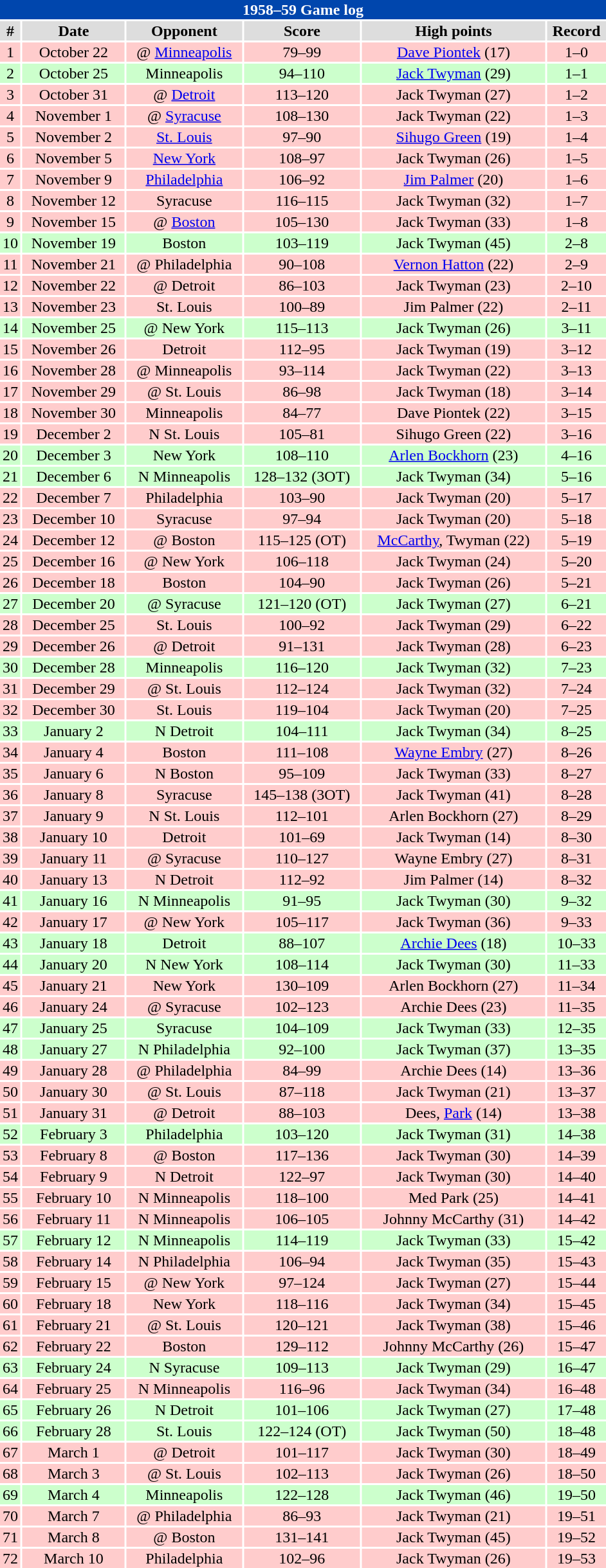<table class="toccolours collapsible" width=50% style="clear:both; margin:1.5em auto; text-align:center">
<tr>
<th colspan=11 style="background:#0046AD; color:white;">1958–59 Game log</th>
</tr>
<tr align="center" bgcolor="#dddddd">
<td><strong>#</strong></td>
<td><strong>Date</strong></td>
<td><strong>Opponent</strong></td>
<td><strong>Score</strong></td>
<td><strong>High points</strong></td>
<td><strong>Record</strong></td>
</tr>
<tr align="center" bgcolor="ffcccc">
<td>1</td>
<td>October 22</td>
<td>@ <a href='#'>Minneapolis</a></td>
<td>79–99</td>
<td><a href='#'>Dave Piontek</a> (17)</td>
<td>1–0</td>
</tr>
<tr align="center" bgcolor="ccffcc">
<td>2</td>
<td>October 25</td>
<td>Minneapolis</td>
<td>94–110</td>
<td><a href='#'>Jack Twyman</a> (29)</td>
<td>1–1</td>
</tr>
<tr align="center" bgcolor="ffcccc">
<td>3</td>
<td>October 31</td>
<td>@ <a href='#'>Detroit</a></td>
<td>113–120</td>
<td>Jack Twyman (27)</td>
<td>1–2</td>
</tr>
<tr align="center" bgcolor="ffcccc">
<td>4</td>
<td>November 1</td>
<td>@ <a href='#'>Syracuse</a></td>
<td>108–130</td>
<td>Jack Twyman (22)</td>
<td>1–3</td>
</tr>
<tr align="center" bgcolor="ffcccc">
<td>5</td>
<td>November 2</td>
<td><a href='#'>St. Louis</a></td>
<td>97–90</td>
<td><a href='#'>Sihugo Green</a> (19)</td>
<td>1–4</td>
</tr>
<tr align="center" bgcolor="ffcccc">
<td>6</td>
<td>November 5</td>
<td><a href='#'>New York</a></td>
<td>108–97</td>
<td>Jack Twyman (26)</td>
<td>1–5</td>
</tr>
<tr align="center" bgcolor="ffcccc">
<td>7</td>
<td>November 9</td>
<td><a href='#'>Philadelphia</a></td>
<td>106–92</td>
<td><a href='#'>Jim Palmer</a> (20)</td>
<td>1–6</td>
</tr>
<tr align="center" bgcolor="ffcccc">
<td>8</td>
<td>November 12</td>
<td>Syracuse</td>
<td>116–115</td>
<td>Jack Twyman (32)</td>
<td>1–7</td>
</tr>
<tr align="center" bgcolor="ffcccc">
<td>9</td>
<td>November 15</td>
<td>@ <a href='#'>Boston</a></td>
<td>105–130</td>
<td>Jack Twyman (33)</td>
<td>1–8</td>
</tr>
<tr align="center" bgcolor="ccffcc">
<td>10</td>
<td>November 19</td>
<td>Boston</td>
<td>103–119</td>
<td>Jack Twyman (45)</td>
<td>2–8</td>
</tr>
<tr align="center" bgcolor="ffcccc">
<td>11</td>
<td>November 21</td>
<td>@ Philadelphia</td>
<td>90–108</td>
<td><a href='#'>Vernon Hatton</a> (22)</td>
<td>2–9</td>
</tr>
<tr align="center" bgcolor="ffcccc">
<td>12</td>
<td>November 22</td>
<td>@ Detroit</td>
<td>86–103</td>
<td>Jack Twyman (23)</td>
<td>2–10</td>
</tr>
<tr align="center" bgcolor="ffcccc">
<td>13</td>
<td>November 23</td>
<td>St. Louis</td>
<td>100–89</td>
<td>Jim Palmer (22)</td>
<td>2–11</td>
</tr>
<tr align="center" bgcolor="ccffcc">
<td>14</td>
<td>November 25</td>
<td>@ New York</td>
<td>115–113</td>
<td>Jack Twyman (26)</td>
<td>3–11</td>
</tr>
<tr align="center" bgcolor="ffcccc">
<td>15</td>
<td>November 26</td>
<td>Detroit</td>
<td>112–95</td>
<td>Jack Twyman (19)</td>
<td>3–12</td>
</tr>
<tr align="center" bgcolor="ffcccc">
<td>16</td>
<td>November 28</td>
<td>@ Minneapolis</td>
<td>93–114</td>
<td>Jack Twyman (22)</td>
<td>3–13</td>
</tr>
<tr align="center" bgcolor="ffcccc">
<td>17</td>
<td>November 29</td>
<td>@ St. Louis</td>
<td>86–98</td>
<td>Jack Twyman (18)</td>
<td>3–14</td>
</tr>
<tr align="center" bgcolor="ffcccc">
<td>18</td>
<td>November 30</td>
<td>Minneapolis</td>
<td>84–77</td>
<td>Dave Piontek (22)</td>
<td>3–15</td>
</tr>
<tr align="center" bgcolor="ffcccc">
<td>19</td>
<td>December 2</td>
<td>N St. Louis</td>
<td>105–81</td>
<td>Sihugo Green (22)</td>
<td>3–16</td>
</tr>
<tr align="center" bgcolor="ccffcc">
<td>20</td>
<td>December 3</td>
<td>New York</td>
<td>108–110</td>
<td><a href='#'>Arlen Bockhorn</a> (23)</td>
<td>4–16</td>
</tr>
<tr align="center" bgcolor="ccffcc">
<td>21</td>
<td>December 6</td>
<td>N Minneapolis</td>
<td>128–132 (3OT)</td>
<td>Jack Twyman (34)</td>
<td>5–16</td>
</tr>
<tr align="center" bgcolor="ffcccc">
<td>22</td>
<td>December 7</td>
<td>Philadelphia</td>
<td>103–90</td>
<td>Jack Twyman (20)</td>
<td>5–17</td>
</tr>
<tr align="center" bgcolor="ffcccc">
<td>23</td>
<td>December 10</td>
<td>Syracuse</td>
<td>97–94</td>
<td>Jack Twyman (20)</td>
<td>5–18</td>
</tr>
<tr align="center" bgcolor="ffcccc">
<td>24</td>
<td>December 12</td>
<td>@ Boston</td>
<td>115–125 (OT)</td>
<td><a href='#'>McCarthy</a>, Twyman (22)</td>
<td>5–19</td>
</tr>
<tr align="center" bgcolor="ffcccc">
<td>25</td>
<td>December 16</td>
<td>@ New York</td>
<td>106–118</td>
<td>Jack Twyman (24)</td>
<td>5–20</td>
</tr>
<tr align="center" bgcolor="ffcccc">
<td>26</td>
<td>December 18</td>
<td>Boston</td>
<td>104–90</td>
<td>Jack Twyman (26)</td>
<td>5–21</td>
</tr>
<tr align="center" bgcolor="ccffcc">
<td>27</td>
<td>December 20</td>
<td>@ Syracuse</td>
<td>121–120 (OT)</td>
<td>Jack Twyman (27)</td>
<td>6–21</td>
</tr>
<tr align="center" bgcolor="ffcccc">
<td>28</td>
<td>December 25</td>
<td>St. Louis</td>
<td>100–92</td>
<td>Jack Twyman (29)</td>
<td>6–22</td>
</tr>
<tr align="center" bgcolor="ffcccc">
<td>29</td>
<td>December 26</td>
<td>@ Detroit</td>
<td>91–131</td>
<td>Jack Twyman (28)</td>
<td>6–23</td>
</tr>
<tr align="center" bgcolor="ccffcc">
<td>30</td>
<td>December 28</td>
<td>Minneapolis</td>
<td>116–120</td>
<td>Jack Twyman (32)</td>
<td>7–23</td>
</tr>
<tr align="center" bgcolor="ffcccc">
<td>31</td>
<td>December 29</td>
<td>@ St. Louis</td>
<td>112–124</td>
<td>Jack Twyman (32)</td>
<td>7–24</td>
</tr>
<tr align="center" bgcolor="ffcccc">
<td>32</td>
<td>December 30</td>
<td>St. Louis</td>
<td>119–104</td>
<td>Jack Twyman (20)</td>
<td>7–25</td>
</tr>
<tr align="center" bgcolor="ccffcc">
<td>33</td>
<td>January 2</td>
<td>N Detroit</td>
<td>104–111</td>
<td>Jack Twyman (34)</td>
<td>8–25</td>
</tr>
<tr align="center" bgcolor="ffcccc">
<td>34</td>
<td>January 4</td>
<td>Boston</td>
<td>111–108</td>
<td><a href='#'>Wayne Embry</a> (27)</td>
<td>8–26</td>
</tr>
<tr align="center" bgcolor="ffcccc">
<td>35</td>
<td>January 6</td>
<td>N Boston</td>
<td>95–109</td>
<td>Jack Twyman (33)</td>
<td>8–27</td>
</tr>
<tr align="center" bgcolor="ffcccc">
<td>36</td>
<td>January 8</td>
<td>Syracuse</td>
<td>145–138 (3OT)</td>
<td>Jack Twyman (41)</td>
<td>8–28</td>
</tr>
<tr align="center" bgcolor="ffcccc">
<td>37</td>
<td>January 9</td>
<td>N St. Louis</td>
<td>112–101</td>
<td>Arlen Bockhorn (27)</td>
<td>8–29</td>
</tr>
<tr align="center" bgcolor="ffcccc">
<td>38</td>
<td>January 10</td>
<td>Detroit</td>
<td>101–69</td>
<td>Jack Twyman (14)</td>
<td>8–30</td>
</tr>
<tr align="center" bgcolor="ffcccc">
<td>39</td>
<td>January 11</td>
<td>@ Syracuse</td>
<td>110–127</td>
<td>Wayne Embry (27)</td>
<td>8–31</td>
</tr>
<tr align="center" bgcolor="ffcccc">
<td>40</td>
<td>January 13</td>
<td>N Detroit</td>
<td>112–92</td>
<td>Jim Palmer (14)</td>
<td>8–32</td>
</tr>
<tr align="center" bgcolor="ccffcc">
<td>41</td>
<td>January 16</td>
<td>N Minneapolis</td>
<td>91–95</td>
<td>Jack Twyman (30)</td>
<td>9–32</td>
</tr>
<tr align="center" bgcolor="ffcccc">
<td>42</td>
<td>January 17</td>
<td>@ New York</td>
<td>105–117</td>
<td>Jack Twyman (36)</td>
<td>9–33</td>
</tr>
<tr align="center" bgcolor="ccffcc">
<td>43</td>
<td>January 18</td>
<td>Detroit</td>
<td>88–107</td>
<td><a href='#'>Archie Dees</a> (18)</td>
<td>10–33</td>
</tr>
<tr align="center" bgcolor="ccffcc">
<td>44</td>
<td>January 20</td>
<td>N New York</td>
<td>108–114</td>
<td>Jack Twyman (30)</td>
<td>11–33</td>
</tr>
<tr align="center" bgcolor="ffcccc">
<td>45</td>
<td>January 21</td>
<td>New York</td>
<td>130–109</td>
<td>Arlen Bockhorn (27)</td>
<td>11–34</td>
</tr>
<tr align="center" bgcolor="ffcccc">
<td>46</td>
<td>January 24</td>
<td>@ Syracuse</td>
<td>102–123</td>
<td>Archie Dees (23)</td>
<td>11–35</td>
</tr>
<tr align="center" bgcolor="ccffcc">
<td>47</td>
<td>January 25</td>
<td>Syracuse</td>
<td>104–109</td>
<td>Jack Twyman (33)</td>
<td>12–35</td>
</tr>
<tr align="center" bgcolor="ccffcc">
<td>48</td>
<td>January 27</td>
<td>N Philadelphia</td>
<td>92–100</td>
<td>Jack Twyman (37)</td>
<td>13–35</td>
</tr>
<tr align="center" bgcolor="ffcccc">
<td>49</td>
<td>January 28</td>
<td>@ Philadelphia</td>
<td>84–99</td>
<td>Archie Dees (14)</td>
<td>13–36</td>
</tr>
<tr align="center" bgcolor="ffcccc">
<td>50</td>
<td>January 30</td>
<td>@ St. Louis</td>
<td>87–118</td>
<td>Jack Twyman (21)</td>
<td>13–37</td>
</tr>
<tr align="center" bgcolor="ffcccc">
<td>51</td>
<td>January 31</td>
<td>@ Detroit</td>
<td>88–103</td>
<td>Dees, <a href='#'>Park</a> (14)</td>
<td>13–38</td>
</tr>
<tr align="center" bgcolor="ccffcc">
<td>52</td>
<td>February 3</td>
<td>Philadelphia</td>
<td>103–120</td>
<td>Jack Twyman (31)</td>
<td>14–38</td>
</tr>
<tr align="center" bgcolor="ffcccc">
<td>53</td>
<td>February 8</td>
<td>@ Boston</td>
<td>117–136</td>
<td>Jack Twyman (30)</td>
<td>14–39</td>
</tr>
<tr align="center" bgcolor="ffcccc">
<td>54</td>
<td>February 9</td>
<td>N Detroit</td>
<td>122–97</td>
<td>Jack Twyman (30)</td>
<td>14–40</td>
</tr>
<tr align="center" bgcolor="ffcccc">
<td>55</td>
<td>February 10</td>
<td>N Minneapolis</td>
<td>118–100</td>
<td>Med Park (25)</td>
<td>14–41</td>
</tr>
<tr align="center" bgcolor="ffcccc">
<td>56</td>
<td>February 11</td>
<td>N Minneapolis</td>
<td>106–105</td>
<td>Johnny McCarthy (31)</td>
<td>14–42</td>
</tr>
<tr align="center" bgcolor="ccffcc">
<td>57</td>
<td>February 12</td>
<td>N Minneapolis</td>
<td>114–119</td>
<td>Jack Twyman (33)</td>
<td>15–42</td>
</tr>
<tr align="center" bgcolor="ffcccc">
<td>58</td>
<td>February 14</td>
<td>N Philadelphia</td>
<td>106–94</td>
<td>Jack Twyman (35)</td>
<td>15–43</td>
</tr>
<tr align="center" bgcolor="ffcccc">
<td>59</td>
<td>February 15</td>
<td>@ New York</td>
<td>97–124</td>
<td>Jack Twyman (27)</td>
<td>15–44</td>
</tr>
<tr align="center" bgcolor="ffcccc">
<td>60</td>
<td>February 18</td>
<td>New York</td>
<td>118–116</td>
<td>Jack Twyman (34)</td>
<td>15–45</td>
</tr>
<tr align="center" bgcolor="ffcccc">
<td>61</td>
<td>February 21</td>
<td>@ St. Louis</td>
<td>120–121</td>
<td>Jack Twyman (38)</td>
<td>15–46</td>
</tr>
<tr align="center" bgcolor="ffcccc">
<td>62</td>
<td>February 22</td>
<td>Boston</td>
<td>129–112</td>
<td>Johnny McCarthy (26)</td>
<td>15–47</td>
</tr>
<tr align="center" bgcolor="ccffcc">
<td>63</td>
<td>February 24</td>
<td>N Syracuse</td>
<td>109–113</td>
<td>Jack Twyman (29)</td>
<td>16–47</td>
</tr>
<tr align="center" bgcolor="ffcccc">
<td>64</td>
<td>February 25</td>
<td>N Minneapolis</td>
<td>116–96</td>
<td>Jack Twyman (34)</td>
<td>16–48</td>
</tr>
<tr align="center" bgcolor="ccffcc">
<td>65</td>
<td>February 26</td>
<td>N Detroit</td>
<td>101–106</td>
<td>Jack Twyman (27)</td>
<td>17–48</td>
</tr>
<tr align="center" bgcolor="ccffcc">
<td>66</td>
<td>February 28</td>
<td>St. Louis</td>
<td>122–124 (OT)</td>
<td>Jack Twyman (50)</td>
<td>18–48</td>
</tr>
<tr align="center" bgcolor="ffcccc">
<td>67</td>
<td>March 1</td>
<td>@ Detroit</td>
<td>101–117</td>
<td>Jack Twyman (30)</td>
<td>18–49</td>
</tr>
<tr align="center" bgcolor="ffcccc">
<td>68</td>
<td>March 3</td>
<td>@ St. Louis</td>
<td>102–113</td>
<td>Jack Twyman (26)</td>
<td>18–50</td>
</tr>
<tr align="center" bgcolor="ccffcc">
<td>69</td>
<td>March 4</td>
<td>Minneapolis</td>
<td>122–128</td>
<td>Jack Twyman (46)</td>
<td>19–50</td>
</tr>
<tr align="center" bgcolor="ffcccc">
<td>70</td>
<td>March 7</td>
<td>@ Philadelphia</td>
<td>86–93</td>
<td>Jack Twyman (21)</td>
<td>19–51</td>
</tr>
<tr align="center" bgcolor="ffcccc">
<td>71</td>
<td>March 8</td>
<td>@ Boston</td>
<td>131–141</td>
<td>Jack Twyman (45)</td>
<td>19–52</td>
</tr>
<tr align="center" bgcolor="ffcccc">
<td>72</td>
<td>March 10</td>
<td>Philadelphia</td>
<td>102–96</td>
<td>Jack Twyman (26)</td>
<td>19–53</td>
</tr>
</table>
